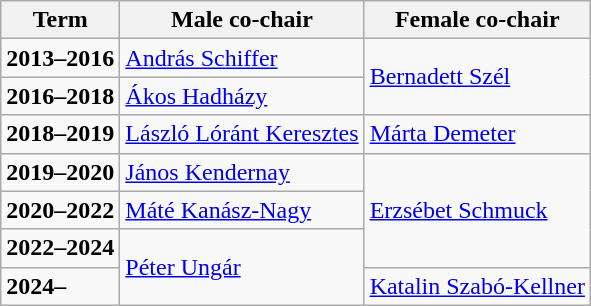<table class="wikitable">
<tr>
<th>Term</th>
<th>Male co-chair</th>
<th>Female co-chair</th>
</tr>
<tr>
<td><strong>2013–2016</strong></td>
<td><a href='#'>András Schiffer</a></td>
<td rowspan="2"><a href='#'>Bernadett Szél</a></td>
</tr>
<tr>
<td><strong>2016–2018</strong></td>
<td><a href='#'>Ákos Hadházy</a></td>
</tr>
<tr>
<td><strong>2018–2019</strong></td>
<td><a href='#'>László Lóránt Keresztes</a></td>
<td><a href='#'>Márta Demeter</a></td>
</tr>
<tr>
<td><strong>2019–2020</strong></td>
<td><a href='#'>János Kendernay</a></td>
<td rowspan="3"><a href='#'>Erzsébet Schmuck</a></td>
</tr>
<tr>
<td><strong>2020–2022</strong></td>
<td><a href='#'>Máté Kanász-Nagy</a></td>
</tr>
<tr>
<td><strong>2022–2024</strong></td>
<td rowspan="2"><a href='#'>Péter Ungár</a></td>
</tr>
<tr>
<td><strong>2024–</strong></td>
<td><a href='#'>Katalin Szabó-Kellner</a></td>
</tr>
</table>
